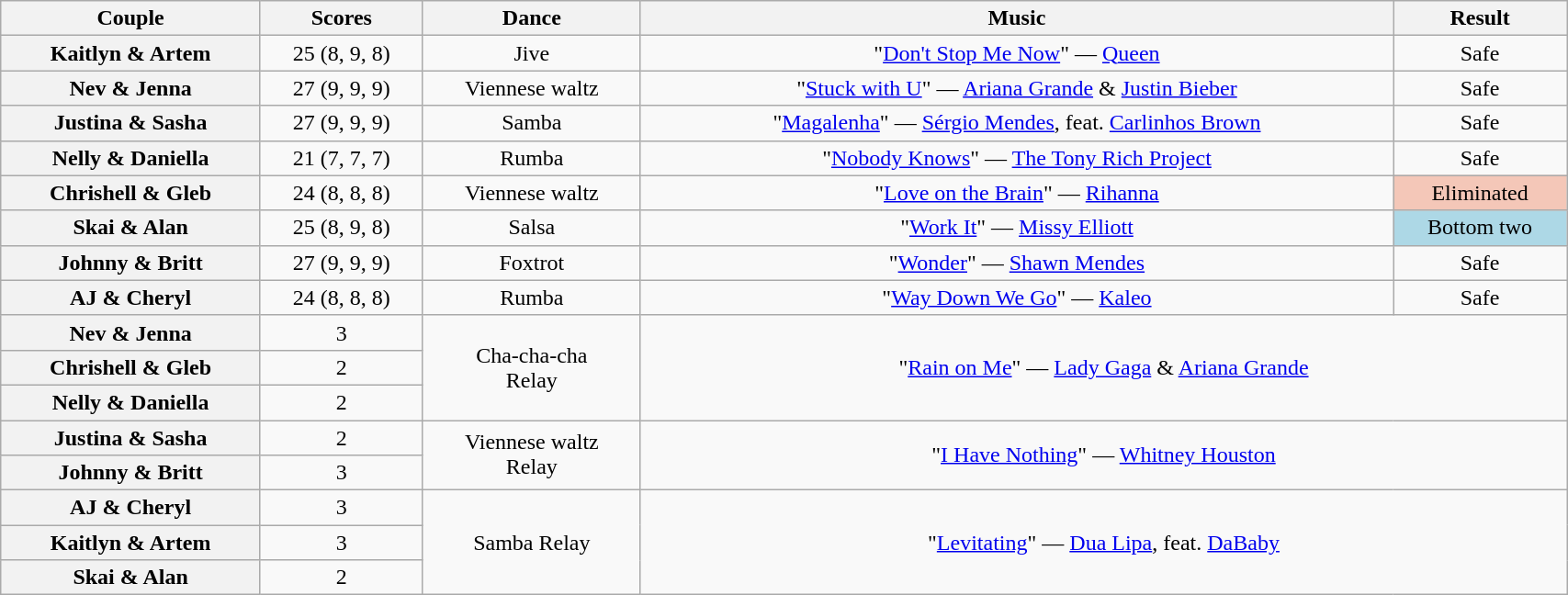<table class="wikitable sortable" style="text-align:center; width: 90%">
<tr>
<th scope="col">Couple</th>
<th scope="col">Scores</th>
<th scope="col" class="unsortable">Dance</th>
<th scope="col" class="unsortable">Music</th>
<th scope="col" class="unsortable">Result</th>
</tr>
<tr>
<th scope="row">Kaitlyn & Artem</th>
<td>25 (8, 9, 8)</td>
<td>Jive</td>
<td>"<a href='#'>Don't Stop Me Now</a>" — <a href='#'>Queen</a></td>
<td>Safe</td>
</tr>
<tr>
<th scope="row">Nev & Jenna</th>
<td>27 (9, 9, 9)</td>
<td>Viennese waltz</td>
<td>"<a href='#'>Stuck with U</a>" — <a href='#'>Ariana Grande</a> & <a href='#'>Justin Bieber</a></td>
<td>Safe</td>
</tr>
<tr>
<th scope="row">Justina & Sasha</th>
<td>27 (9, 9, 9)</td>
<td>Samba</td>
<td>"<a href='#'>Magalenha</a>" — <a href='#'>Sérgio Mendes</a>, feat. <a href='#'>Carlinhos Brown</a></td>
<td>Safe</td>
</tr>
<tr>
<th scope="row">Nelly & Daniella</th>
<td>21 (7, 7, 7)</td>
<td>Rumba</td>
<td>"<a href='#'>Nobody Knows</a>" — <a href='#'>The Tony Rich Project</a></td>
<td>Safe</td>
</tr>
<tr>
<th scope="row">Chrishell & Gleb</th>
<td>24 (8, 8, 8)</td>
<td>Viennese waltz</td>
<td>"<a href='#'>Love on the Brain</a>" — <a href='#'>Rihanna</a></td>
<td bgcolor=f4c7b8>Eliminated</td>
</tr>
<tr>
<th scope="row">Skai & Alan</th>
<td>25 (8, 9, 8)</td>
<td>Salsa</td>
<td>"<a href='#'>Work It</a>" — <a href='#'>Missy Elliott</a></td>
<td bgcolor=lightblue>Bottom two</td>
</tr>
<tr>
<th scope="row">Johnny & Britt</th>
<td>27 (9, 9, 9)</td>
<td>Foxtrot</td>
<td>"<a href='#'>Wonder</a>" — <a href='#'>Shawn Mendes</a></td>
<td>Safe</td>
</tr>
<tr>
<th scope="row">AJ & Cheryl</th>
<td>24 (8, 8, 8)</td>
<td>Rumba</td>
<td>"<a href='#'>Way Down We Go</a>" — <a href='#'>Kaleo</a></td>
<td>Safe</td>
</tr>
<tr>
<th scope="row">Nev & Jenna</th>
<td>3</td>
<td rowspan="3">Cha-cha-cha<br>Relay</td>
<td colspan="2" rowspan="3">"<a href='#'>Rain on Me</a>" — <a href='#'>Lady Gaga</a> & <a href='#'>Ariana Grande</a></td>
</tr>
<tr>
<th scope="row">Chrishell & Gleb</th>
<td>2</td>
</tr>
<tr>
<th scope="row">Nelly & Daniella</th>
<td>2</td>
</tr>
<tr>
<th scope="row">Justina & Sasha</th>
<td>2</td>
<td rowspan="2">Viennese waltz<br>Relay</td>
<td colspan="2" rowspan="2">"<a href='#'>I Have Nothing</a>" — <a href='#'>Whitney Houston</a></td>
</tr>
<tr>
<th scope="row">Johnny & Britt</th>
<td>3</td>
</tr>
<tr>
<th scope="row">AJ & Cheryl</th>
<td>3</td>
<td rowspan="3">Samba Relay</td>
<td colspan="2" rowspan="3">"<a href='#'>Levitating</a>" — <a href='#'>Dua Lipa</a>, feat. <a href='#'>DaBaby</a></td>
</tr>
<tr>
<th scope="row">Kaitlyn & Artem</th>
<td>3</td>
</tr>
<tr>
<th scope="row">Skai & Alan</th>
<td>2</td>
</tr>
</table>
